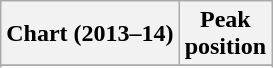<table class="wikitable sortable plainrowheaders" style="text-align:center">
<tr>
<th>Chart (2013–14)</th>
<th>Peak<br>position</th>
</tr>
<tr>
</tr>
<tr>
</tr>
<tr>
</tr>
<tr>
</tr>
<tr>
</tr>
<tr>
</tr>
<tr>
</tr>
</table>
